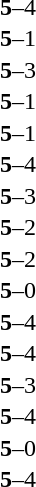<table width="100%" cellspacing="1">
<tr>
<th width=45%></th>
<th width=10%></th>
<th width=45%></th>
</tr>
<tr>
<td><strong></strong></td>
<td align=center><strong>5</strong>–4</td>
<td></td>
</tr>
<tr>
<td><strong></strong></td>
<td align=center><strong>5</strong>–1</td>
<td></td>
</tr>
<tr>
<td><strong></strong></td>
<td align=center><strong>5</strong>–3</td>
<td></td>
</tr>
<tr>
<td><strong></strong></td>
<td align=center><strong>5</strong>–1</td>
<td></td>
</tr>
<tr>
<td><strong></strong></td>
<td align=center><strong>5</strong>–1</td>
<td></td>
</tr>
<tr>
<td><strong></strong></td>
<td align=center><strong>5</strong>–4</td>
<td></td>
</tr>
<tr>
<td><strong></strong></td>
<td align=center><strong>5</strong>–3</td>
<td></td>
</tr>
<tr>
<td><strong></strong></td>
<td align=center><strong>5</strong>–2</td>
<td></td>
</tr>
<tr>
<td><strong></strong></td>
<td align=center><strong>5</strong>–2</td>
<td></td>
</tr>
<tr>
<td><strong></strong></td>
<td align=center><strong>5</strong>–0</td>
<td></td>
</tr>
<tr>
<td><strong></strong></td>
<td align=center><strong>5</strong>–4</td>
<td></td>
</tr>
<tr>
<td><strong></strong></td>
<td align=center><strong>5</strong>–4</td>
<td></td>
</tr>
<tr>
<td><strong></strong></td>
<td align=center><strong>5</strong>–3</td>
<td></td>
</tr>
<tr>
<td><strong></strong></td>
<td align=center><strong>5</strong>–4</td>
<td></td>
</tr>
<tr>
<td><strong></strong></td>
<td align=center><strong>5</strong>–0</td>
<td></td>
</tr>
<tr>
<td><strong></strong></td>
<td align=center><strong>5</strong>–4</td>
<td></td>
</tr>
</table>
